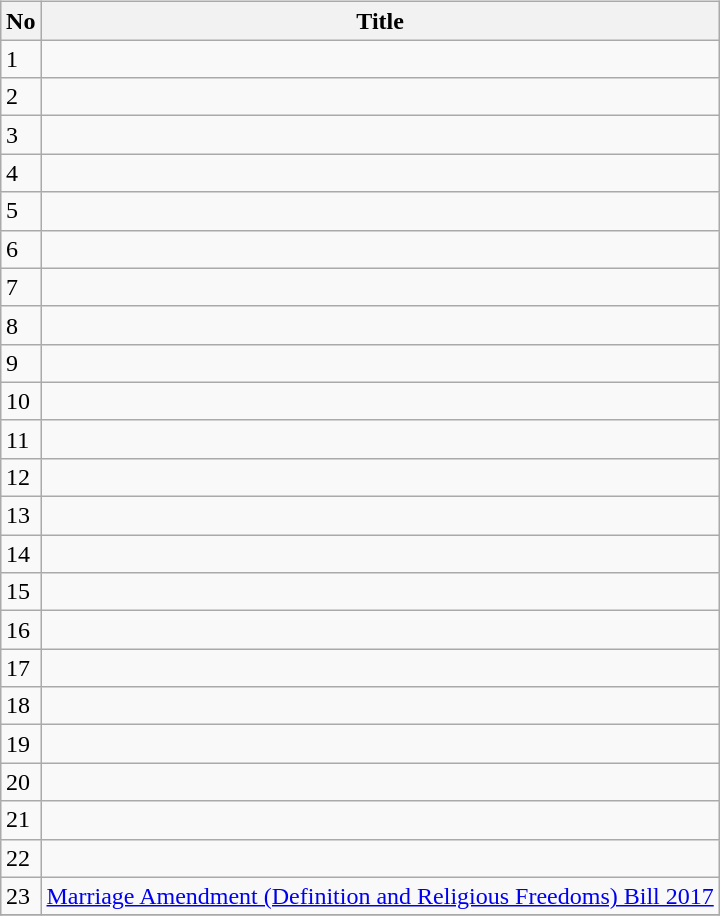<table class="wikitable"  style="float:right; margin:1ex 0 1ex 1ex;">
<tr>
<th>No</th>
<th>Title</th>
</tr>
<tr>
<td>1</td>
<td></td>
</tr>
<tr>
<td>2</td>
<td></td>
</tr>
<tr>
<td>3</td>
<td></td>
</tr>
<tr>
<td>4</td>
<td></td>
</tr>
<tr>
<td>5</td>
<td></td>
</tr>
<tr>
<td>6</td>
<td></td>
</tr>
<tr>
<td>7</td>
<td></td>
</tr>
<tr>
<td>8</td>
<td></td>
</tr>
<tr>
<td>9</td>
<td></td>
</tr>
<tr>
<td>10</td>
<td></td>
</tr>
<tr>
<td>11</td>
<td></td>
</tr>
<tr>
<td>12</td>
<td></td>
</tr>
<tr>
<td>13</td>
<td></td>
</tr>
<tr>
<td>14</td>
<td></td>
</tr>
<tr>
<td>15</td>
<td></td>
</tr>
<tr>
<td>16</td>
<td></td>
</tr>
<tr>
<td>17</td>
<td></td>
</tr>
<tr>
<td>18</td>
<td></td>
</tr>
<tr>
<td>19</td>
<td></td>
</tr>
<tr>
<td>20</td>
<td></td>
</tr>
<tr>
<td>21</td>
<td></td>
</tr>
<tr>
<td>22</td>
<td></td>
</tr>
<tr>
<td>23</td>
<td><a href='#'>Marriage Amendment (Definition and Religious Freedoms) Bill 2017</a></td>
</tr>
<tr>
</tr>
</table>
